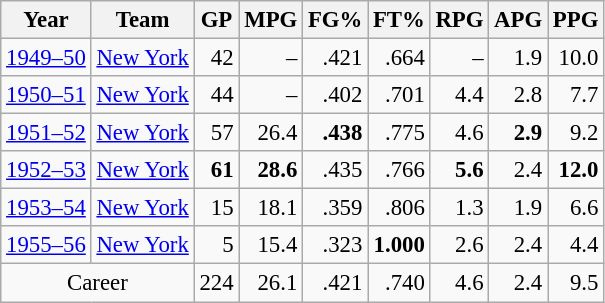<table class="wikitable sortable" style="font-size:95%; text-align:right;">
<tr>
<th>Year</th>
<th>Team</th>
<th>GP</th>
<th>MPG</th>
<th>FG%</th>
<th>FT%</th>
<th>RPG</th>
<th>APG</th>
<th>PPG</th>
</tr>
<tr>
<td style="text-align:left;"><a href='#'>1949–50</a></td>
<td style="text-align:left;"><a href='#'>New York</a></td>
<td>42</td>
<td>–</td>
<td>.421</td>
<td>.664</td>
<td>–</td>
<td>1.9</td>
<td>10.0</td>
</tr>
<tr>
<td style="text-align:left;"><a href='#'>1950–51</a></td>
<td style="text-align:left;"><a href='#'>New York</a></td>
<td>44</td>
<td>–</td>
<td>.402</td>
<td>.701</td>
<td>4.4</td>
<td>2.8</td>
<td>7.7</td>
</tr>
<tr>
<td style="text-align:left;"><a href='#'>1951–52</a></td>
<td style="text-align:left;"><a href='#'>New York</a></td>
<td>57</td>
<td>26.4</td>
<td><strong>.438</strong></td>
<td>.775</td>
<td>4.6</td>
<td><strong>2.9</strong></td>
<td>9.2</td>
</tr>
<tr>
<td style="text-align:left;"><a href='#'>1952–53</a></td>
<td style="text-align:left;"><a href='#'>New York</a></td>
<td><strong>61</strong></td>
<td><strong>28.6</strong></td>
<td>.435</td>
<td>.766</td>
<td><strong>5.6</strong></td>
<td>2.4</td>
<td><strong>12.0</strong></td>
</tr>
<tr>
<td style="text-align:left;"><a href='#'>1953–54</a></td>
<td style="text-align:left;"><a href='#'>New York</a></td>
<td>15</td>
<td>18.1</td>
<td>.359</td>
<td>.806</td>
<td>1.3</td>
<td>1.9</td>
<td>6.6</td>
</tr>
<tr>
<td style="text-align:left;"><a href='#'>1955–56</a></td>
<td style="text-align:left;"><a href='#'>New York</a></td>
<td>5</td>
<td>15.4</td>
<td>.323</td>
<td><strong>1.000</strong></td>
<td>2.6</td>
<td>2.4</td>
<td>4.4</td>
</tr>
<tr class="sortbottom">
<td style="text-align:center;" colspan="2">Career</td>
<td>224</td>
<td>26.1</td>
<td>.421</td>
<td>.740</td>
<td>4.6</td>
<td>2.4</td>
<td>9.5</td>
</tr>
</table>
